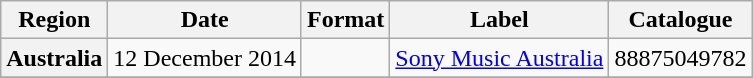<table class="wikitable plainrowheaders">
<tr>
<th scope="col">Region</th>
<th scope="col">Date</th>
<th scope="col">Format</th>
<th scope="col">Label</th>
<th scope="col">Catalogue</th>
</tr>
<tr>
<th scope="row">Australia</th>
<td>12 December 2014</td>
<td></td>
<td><a href='#'>Sony Music Australia</a></td>
<td>88875049782</td>
</tr>
<tr>
</tr>
</table>
